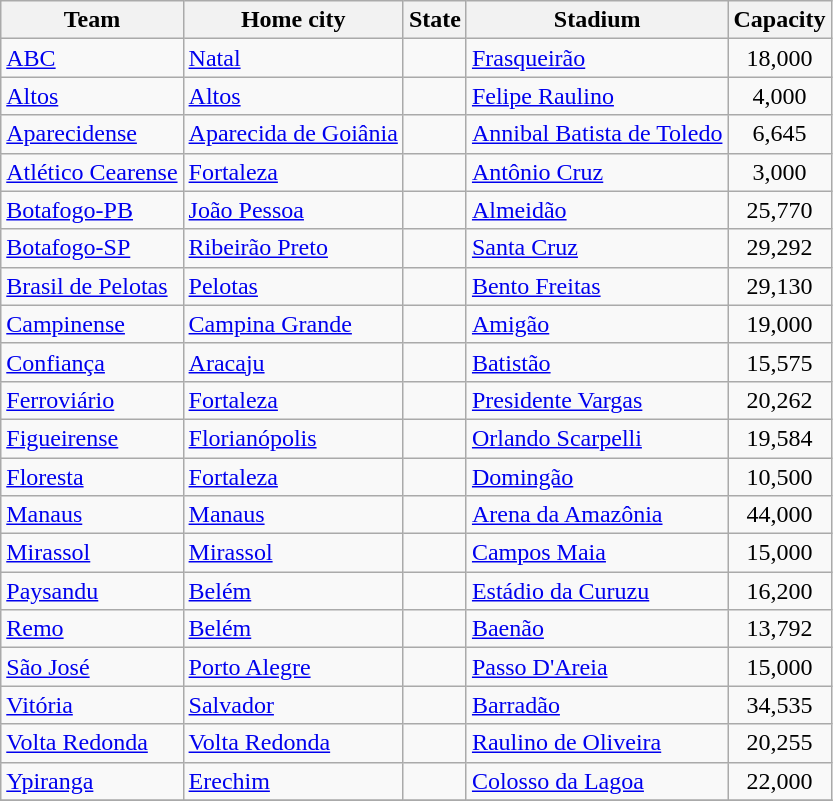<table class="wikitable sortable" |>
<tr>
<th>Team</th>
<th>Home city</th>
<th>State</th>
<th>Stadium</th>
<th>Capacity</th>
</tr>
<tr>
<td><a href='#'>ABC</a></td>
<td><a href='#'>Natal</a></td>
<td></td>
<td><a href='#'>Frasqueirão</a></td>
<td align=center>18,000</td>
</tr>
<tr>
<td><a href='#'>Altos</a></td>
<td><a href='#'>Altos</a></td>
<td></td>
<td><a href='#'>Felipe Raulino</a></td>
<td align=center>4,000</td>
</tr>
<tr>
<td><a href='#'>Aparecidense</a></td>
<td><a href='#'>Aparecida de Goiânia</a></td>
<td></td>
<td><a href='#'>Annibal Batista de Toledo</a></td>
<td align=center>6,645</td>
</tr>
<tr>
<td><a href='#'>Atlético Cearense</a></td>
<td><a href='#'>Fortaleza</a></td>
<td></td>
<td><a href='#'>Antônio Cruz</a></td>
<td align=center>3,000</td>
</tr>
<tr>
<td><a href='#'>Botafogo-PB</a></td>
<td><a href='#'>João Pessoa</a></td>
<td></td>
<td><a href='#'>Almeidão</a></td>
<td align=center>25,770</td>
</tr>
<tr>
<td><a href='#'>Botafogo-SP</a></td>
<td><a href='#'>Ribeirão Preto</a></td>
<td></td>
<td><a href='#'>Santa Cruz</a></td>
<td align=center>29,292</td>
</tr>
<tr>
<td><a href='#'>Brasil de Pelotas</a></td>
<td><a href='#'>Pelotas</a></td>
<td></td>
<td><a href='#'>Bento Freitas</a></td>
<td align=center>29,130</td>
</tr>
<tr>
<td><a href='#'>Campinense</a></td>
<td><a href='#'>Campina Grande</a></td>
<td></td>
<td><a href='#'>Amigão</a></td>
<td align=center>19,000</td>
</tr>
<tr>
<td><a href='#'>Confiança</a></td>
<td><a href='#'>Aracaju</a></td>
<td></td>
<td><a href='#'>Batistão</a></td>
<td align=center>15,575</td>
</tr>
<tr>
<td><a href='#'>Ferroviário</a></td>
<td><a href='#'>Fortaleza</a></td>
<td></td>
<td><a href='#'>Presidente Vargas</a></td>
<td align=center>20,262</td>
</tr>
<tr>
<td><a href='#'>Figueirense</a></td>
<td><a href='#'>Florianópolis</a></td>
<td></td>
<td><a href='#'>Orlando Scarpelli</a></td>
<td align=center>19,584</td>
</tr>
<tr>
<td><a href='#'>Floresta</a></td>
<td><a href='#'>Fortaleza</a></td>
<td></td>
<td><a href='#'>Domingão</a></td>
<td align=center>10,500</td>
</tr>
<tr>
<td><a href='#'>Manaus</a></td>
<td><a href='#'>Manaus</a></td>
<td></td>
<td><a href='#'>Arena da Amazônia</a></td>
<td align=center>44,000</td>
</tr>
<tr>
<td><a href='#'>Mirassol</a></td>
<td><a href='#'>Mirassol</a></td>
<td></td>
<td><a href='#'>Campos Maia</a></td>
<td align=center>15,000</td>
</tr>
<tr>
<td><a href='#'>Paysandu</a></td>
<td><a href='#'>Belém</a></td>
<td></td>
<td><a href='#'>Estádio da Curuzu</a></td>
<td align=center>16,200</td>
</tr>
<tr>
<td><a href='#'>Remo</a></td>
<td><a href='#'>Belém</a></td>
<td></td>
<td><a href='#'>Baenão</a></td>
<td align=center>13,792</td>
</tr>
<tr>
<td><a href='#'>São José</a></td>
<td><a href='#'>Porto Alegre</a></td>
<td></td>
<td><a href='#'>Passo D'Areia</a></td>
<td align=center>15,000</td>
</tr>
<tr>
<td><a href='#'>Vitória</a></td>
<td><a href='#'>Salvador</a></td>
<td></td>
<td><a href='#'>Barradão</a></td>
<td align=center>34,535</td>
</tr>
<tr>
<td><a href='#'>Volta Redonda</a></td>
<td><a href='#'>Volta Redonda</a></td>
<td></td>
<td><a href='#'>Raulino de Oliveira</a></td>
<td align=center>20,255</td>
</tr>
<tr>
<td><a href='#'>Ypiranga</a></td>
<td><a href='#'>Erechim</a></td>
<td></td>
<td><a href='#'>Colosso da Lagoa</a></td>
<td align=center>22,000</td>
</tr>
<tr>
</tr>
</table>
